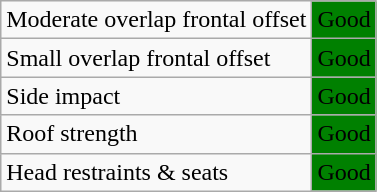<table class="wikitable">
<tr>
<td>Moderate overlap frontal offset</td>
<td style="background: green">Good</td>
</tr>
<tr>
<td>Small overlap frontal offset</td>
<td style="background: green">Good</td>
</tr>
<tr>
<td>Side impact</td>
<td style="background: green">Good</td>
</tr>
<tr>
<td>Roof strength</td>
<td style="background: green">Good</td>
</tr>
<tr>
<td>Head restraints & seats</td>
<td style="background: green">Good</td>
</tr>
</table>
